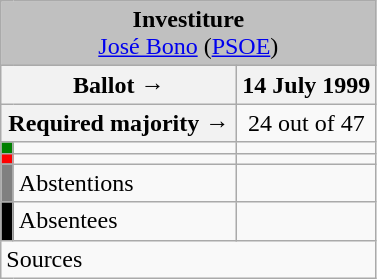<table class="wikitable" style="text-align:center;">
<tr>
<td colspan="3" align="center" bgcolor="#C0C0C0"><strong>Investiture</strong><br><a href='#'>José Bono</a> (<a href='#'>PSOE</a>)</td>
</tr>
<tr>
<th colspan="2" width="150px">Ballot →</th>
<th>14 July 1999</th>
</tr>
<tr>
<th colspan="2">Required majority →</th>
<td>24 out of 47 </td>
</tr>
<tr>
<th width="1px" style="background:green;"></th>
<td align="left"></td>
<td></td>
</tr>
<tr>
<th style="color:inherit;background:red;"></th>
<td align="left"></td>
<td></td>
</tr>
<tr>
<th style="color:inherit;background:gray;"></th>
<td align="left"><span>Abstentions</span></td>
<td></td>
</tr>
<tr>
<th style="color:inherit;background:black;"></th>
<td align="left"><span>Absentees</span></td>
<td></td>
</tr>
<tr>
<td align="left" colspan="3">Sources</td>
</tr>
</table>
